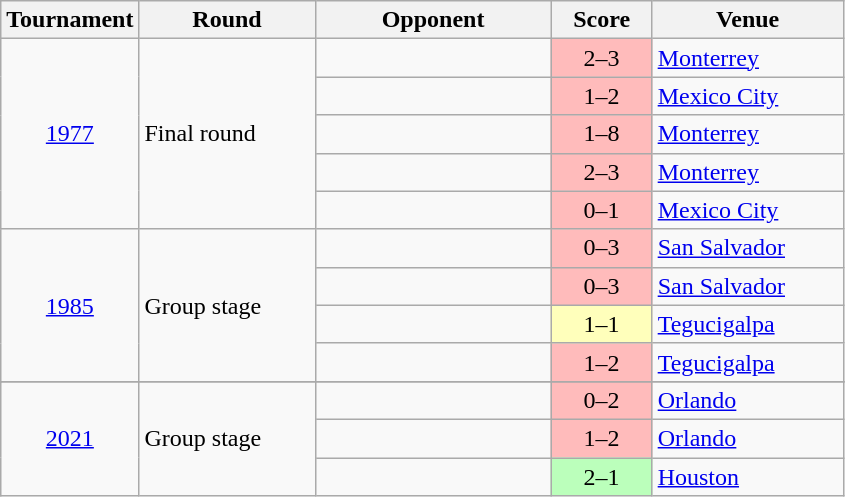<table class="wikitable sortable" style="text-align:left;">
<tr>
<th>Tournament</th>
<th width=110>Round</th>
<th width=150>Opponent</th>
<th width=60>Score</th>
<th width=120>Venue</th>
</tr>
<tr>
<td rowspan="5" align=center> <a href='#'>1977</a></td>
<td rowspan="5">Final round</td>
<td></td>
<td align=center bgcolor="#ffbbbb">2–3</td>
<td><a href='#'>Monterrey</a></td>
</tr>
<tr>
<td></td>
<td align=center bgcolor="#ffbbbb">1–2</td>
<td><a href='#'>Mexico City</a></td>
</tr>
<tr>
<td></td>
<td align=center bgcolor="#ffbbbb">1–8</td>
<td><a href='#'>Monterrey</a></td>
</tr>
<tr>
<td></td>
<td align=center bgcolor="#ffbbbb">2–3</td>
<td><a href='#'>Monterrey</a></td>
</tr>
<tr>
<td></td>
<td align=center bgcolor="#ffbbbb">0–1</td>
<td><a href='#'>Mexico City</a></td>
</tr>
<tr>
<td rowspan="4" align=center><a href='#'>1985</a></td>
<td rowspan="4">Group stage</td>
<td></td>
<td align=center bgcolor="#ffbbbb">0–3</td>
<td><a href='#'>San Salvador</a></td>
</tr>
<tr>
<td></td>
<td align=center bgcolor="#ffbbbb">0–3</td>
<td><a href='#'>San Salvador</a></td>
</tr>
<tr>
<td></td>
<td align=center bgcolor="#ffffbb">1–1</td>
<td><a href='#'>Tegucigalpa</a></td>
</tr>
<tr>
<td></td>
<td align=center bgcolor="#ffbbbb">1–2</td>
<td><a href='#'>Tegucigalpa</a></td>
</tr>
<tr>
</tr>
<tr>
<td rowspan="3" align=center> <a href='#'>2021</a></td>
<td rowspan="3">Group stage</td>
<td></td>
<td align=center bgcolor="#ffbbbb">0–2</td>
<td><a href='#'>Orlando</a></td>
</tr>
<tr>
<td></td>
<td align=center bgcolor="#ffbbbb">1–2</td>
<td><a href='#'>Orlando</a></td>
</tr>
<tr>
<td></td>
<td align=center bgcolor="#bbffbb">2–1</td>
<td><a href='#'>Houston</a></td>
</tr>
</table>
